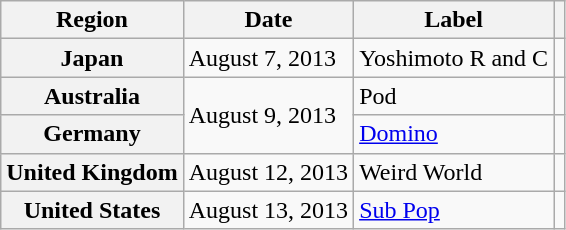<table class="wikitable plainrowheaders">
<tr>
<th scope="col">Region</th>
<th scope="col">Date</th>
<th scope="col">Label</th>
<th scope="col"></th>
</tr>
<tr>
<th scope="row">Japan</th>
<td>August 7, 2013</td>
<td>Yoshimoto R and C</td>
<td align="center"></td>
</tr>
<tr>
<th scope="row">Australia</th>
<td rowspan="2">August 9, 2013</td>
<td>Pod</td>
<td align="center"></td>
</tr>
<tr>
<th scope="row">Germany</th>
<td><a href='#'>Domino</a></td>
<td align="center"></td>
</tr>
<tr>
<th scope="row">United Kingdom</th>
<td>August 12, 2013</td>
<td>Weird World</td>
<td align="center"></td>
</tr>
<tr>
<th scope="row">United States</th>
<td>August 13, 2013</td>
<td><a href='#'>Sub Pop</a></td>
<td align="center"></td>
</tr>
</table>
